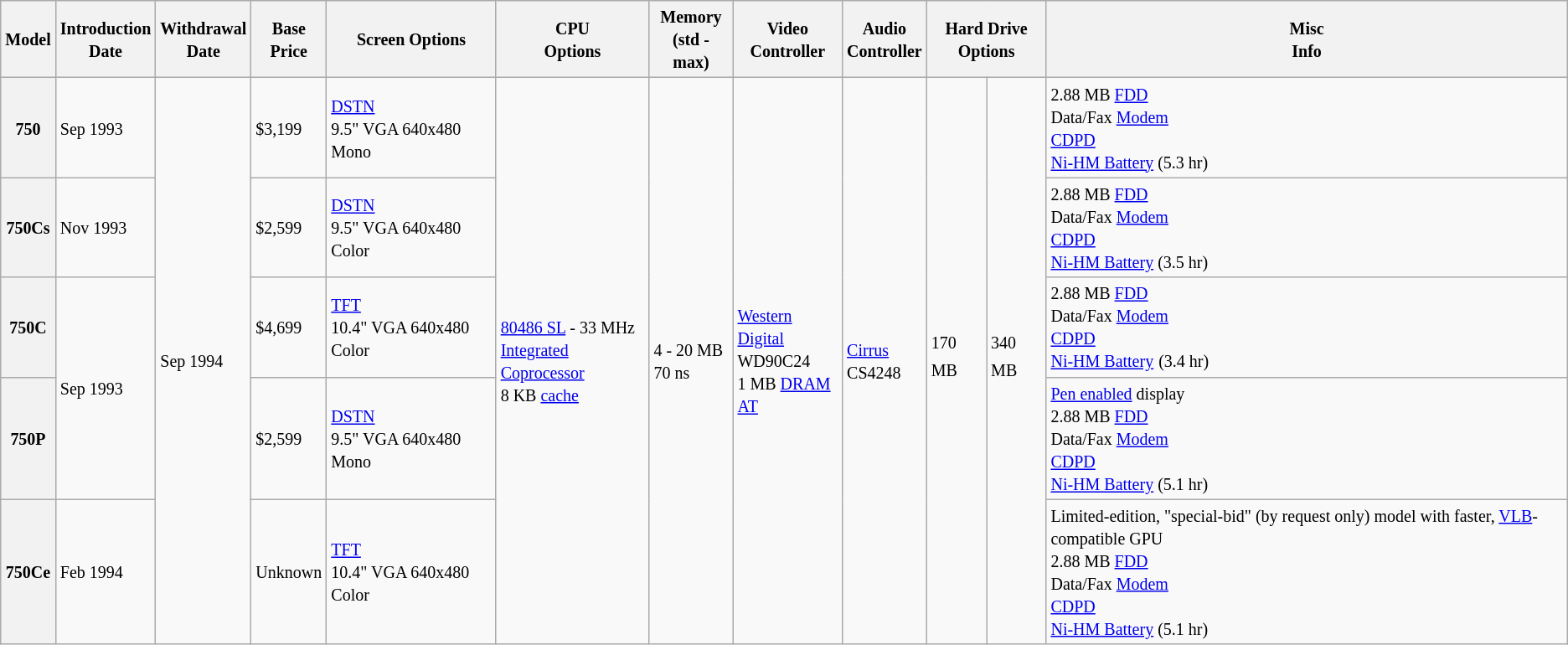<table class="wikitable mw-collapsible">
<tr>
<th><small>Model</small></th>
<th><small>Introduction</small><br><small>Date</small></th>
<th><small>Withdrawal</small><br><small>Date</small></th>
<th><small>Base</small><br><small>Price</small></th>
<th><small>Screen Options</small></th>
<th><small>CPU</small><br><small>Options</small></th>
<th><small>Memory</small><br><small>(std - max)</small></th>
<th><small>Video</small><br><small>Controller</small></th>
<th><small>Audio</small><br><small>Controller</small></th>
<th colspan="2"><small>Hard Drive</small><br><small>Options</small></th>
<th><small>Misc</small><br><small>Info</small></th>
</tr>
<tr>
<th><small>750</small></th>
<td><small>Sep 1993</small></td>
<td rowspan="5"><small>Sep 1994</small></td>
<td><small>$3,199</small></td>
<td><small><a href='#'>DSTN</a></small><br><small>9.5" VGA 640x480 Mono</small></td>
<td rowspan="5"><small><a href='#'>80486 SL</a> - 33 MHz</small><br><small><a href='#'>Integrated Coprocessor</a></small><br><small>8 KB <a href='#'>cache</a></small></td>
<td rowspan="5"><small>4 - 20 MB</small><br><small>70 ns</small></td>
<td rowspan="5"><small><a href='#'>Western Digital</a></small><br><small>WD90C24</small><br><small>1 MB <a href='#'>DRAM</a></small><br><a href='#'><small>AT</small></a></td>
<td rowspan="5"><small><a href='#'>Cirrus</a></small><br><small>CS4248</small></td>
<td rowspan="5"><sup>170 MB</sup></td>
<td rowspan="5"><sup>340 MB</sup></td>
<td><small>2.88 MB <a href='#'>FDD</a></small><br><small>Data/Fax <a href='#'>Modem</a></small><br><a href='#'><small>CDPD</small></a><br><small><a href='#'>Ni-HM Battery</a> (5.3 hr)</small></td>
</tr>
<tr>
<th><small>750Cs</small></th>
<td><small>Nov 1993</small></td>
<td><small>$2,599</small></td>
<td><small><a href='#'>DSTN</a></small><br><small>9.5" VGA 640x480 Color</small></td>
<td><small>2.88 MB <a href='#'>FDD</a></small><br><small>Data/Fax <a href='#'>Modem</a></small><br><a href='#'><small>CDPD</small></a><br><small><a href='#'>Ni-HM Battery</a> (3.5 hr)</small></td>
</tr>
<tr>
<th><small>750C</small></th>
<td rowspan="2"><small>Sep 1993</small></td>
<td><small>$4,699</small></td>
<td><a href='#'><small>TFT</small></a><br><small>10.4" VGA 640x480 Color</small></td>
<td><small>2.88 MB <a href='#'>FDD</a></small><br><small>Data/Fax <a href='#'>Modem</a></small><br><a href='#'><small>CDPD</small></a><br><a href='#'><small>Ni-HM Battery</small></a> <small>(3.4 hr)</small></td>
</tr>
<tr>
<th><small>750P</small></th>
<td><small>$2,599</small></td>
<td><small><a href='#'>DSTN</a></small><br><small>9.5" VGA 640x480 Mono</small></td>
<td><small><a href='#'>Pen enabled</a> display</small><br><small>2.88 MB <a href='#'>FDD</a></small><br><small>Data/Fax <a href='#'>Modem</a></small><br><a href='#'><small>CDPD</small></a><br><small><a href='#'>Ni-HM Battery</a> (5.1 hr)</small></td>
</tr>
<tr>
<th><small>750Ce</small></th>
<td><small>Feb 1994</small></td>
<td><small>Unknown</small></td>
<td><a href='#'><small>TFT</small></a><br><small>10.4" VGA 640x480 Color</small></td>
<td><small>Limited-edition, "special-bid" (by request only) model with faster, <a href='#'>VLB</a>-compatible GPU</small><br><small>2.88 MB <a href='#'>FDD</a></small><br><small>Data/Fax <a href='#'>Modem</a></small><br><a href='#'><small>CDPD</small></a><br><small><a href='#'>Ni-HM Battery</a> (5.1 hr)</small></td>
</tr>
</table>
